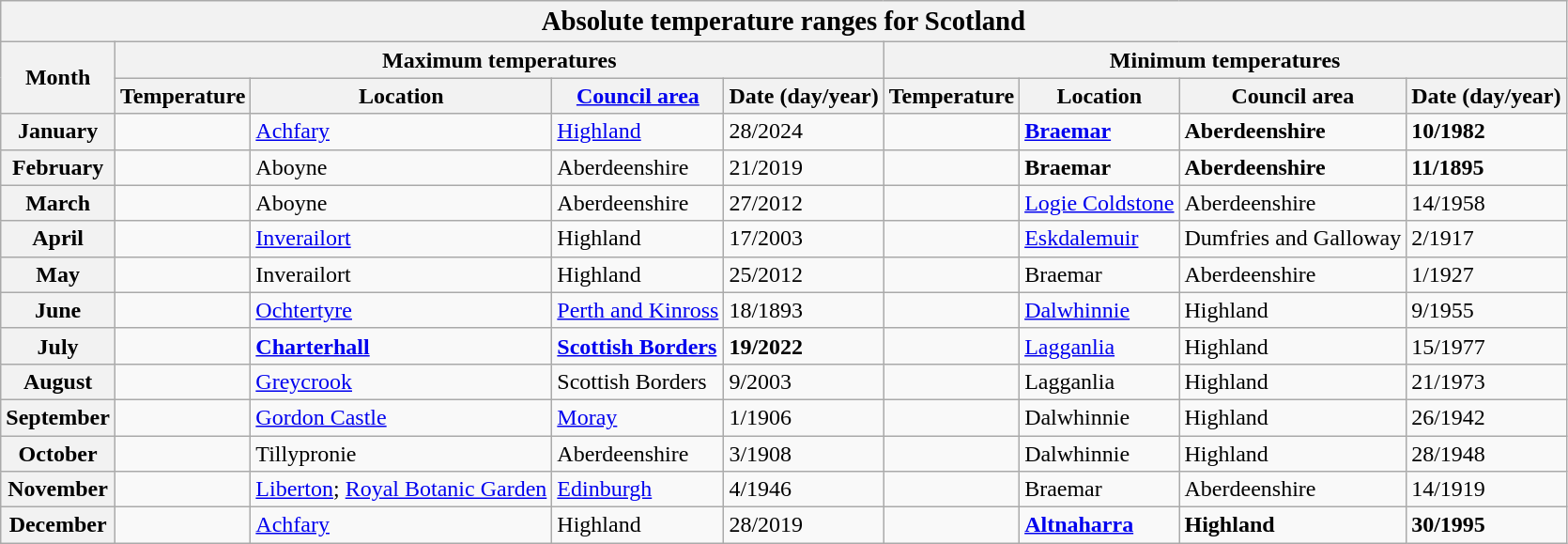<table class="wikitable mw-collapsible">
<tr>
<th colspan="9"><big>Absolute temperature ranges for Scotland</big></th>
</tr>
<tr>
<th rowspan="2">Month</th>
<th colspan="4">Maximum temperatures</th>
<th colspan="4">Minimum temperatures</th>
</tr>
<tr>
<th>Temperature</th>
<th>Location</th>
<th><a href='#'>Council area</a></th>
<th>Date (day/year)</th>
<th>Temperature</th>
<th>Location</th>
<th>Council area</th>
<th>Date (day/year)</th>
</tr>
<tr>
<th>January</th>
<td style="text-align:right;"></td>
<td><a href='#'>Achfary</a></td>
<td><a href='#'>Highland</a></td>
<td>28/2024</td>
<td style="text-align:right;"><strong></strong></td>
<td><strong><a href='#'>Braemar</a></strong></td>
<td><strong>Aberdeenshire</strong></td>
<td><strong>10/1982</strong></td>
</tr>
<tr>
<th>February</th>
<td style="text-align:right;"></td>
<td>Aboyne</td>
<td>Aberdeenshire</td>
<td>21/2019</td>
<td style="text-align:right;"><strong></strong></td>
<td><strong>Braemar</strong></td>
<td><strong>Aberdeenshire</strong></td>
<td><strong>11/1895</strong></td>
</tr>
<tr>
<th>March</th>
<td style="text-align:right;"></td>
<td>Aboyne</td>
<td>Aberdeenshire</td>
<td>27/2012</td>
<td style="text-align:right;"></td>
<td><a href='#'>Logie Coldstone</a></td>
<td>Aberdeenshire</td>
<td>14/1958</td>
</tr>
<tr>
<th>April</th>
<td style="text-align:right;"></td>
<td><a href='#'>Inverailort</a></td>
<td>Highland</td>
<td>17/2003</td>
<td style="text-align:right;"></td>
<td><a href='#'>Eskdalemuir</a></td>
<td>Dumfries and Galloway</td>
<td>2/1917</td>
</tr>
<tr>
<th>May</th>
<td style="text-align:right;"></td>
<td>Inverailort</td>
<td>Highland</td>
<td>25/2012</td>
<td style="text-align:right;"></td>
<td>Braemar</td>
<td>Aberdeenshire</td>
<td>1/1927</td>
</tr>
<tr>
<th>June</th>
<td style="text-align:right;"></td>
<td><a href='#'>Ochtertyre</a></td>
<td><a href='#'>Perth and Kinross</a></td>
<td>18/1893</td>
<td style="text-align:right;"></td>
<td><a href='#'>Dalwhinnie</a></td>
<td>Highland</td>
<td>9/1955</td>
</tr>
<tr>
<th>July</th>
<td style="text-align:right;"><strong></strong></td>
<td><strong><a href='#'>Charterhall</a></strong></td>
<td><strong><a href='#'>Scottish Borders</a></strong></td>
<td><strong>19/2022</strong></td>
<td style="text-align:right;"></td>
<td><a href='#'>Lagganlia</a></td>
<td>Highland</td>
<td>15/1977</td>
</tr>
<tr>
<th>August</th>
<td style="text-align:right;"></td>
<td><a href='#'>Greycrook</a></td>
<td>Scottish Borders</td>
<td>9/2003</td>
<td style="text-align:right;"></td>
<td>Lagganlia</td>
<td>Highland</td>
<td>21/1973</td>
</tr>
<tr>
<th>September</th>
<td style="text-align:right;"></td>
<td><a href='#'>Gordon Castle</a></td>
<td><a href='#'>Moray</a></td>
<td>1/1906</td>
<td style="text-align:right;"></td>
<td>Dalwhinnie</td>
<td>Highland</td>
<td>26/1942</td>
</tr>
<tr>
<th>October</th>
<td style="text-align:right;"></td>
<td>Tillypronie</td>
<td>Aberdeenshire</td>
<td>3/1908</td>
<td style="text-align:right;"></td>
<td>Dalwhinnie</td>
<td>Highland</td>
<td>28/1948</td>
</tr>
<tr>
<th>November</th>
<td style="text-align:right;"></td>
<td><a href='#'>Liberton</a>; <a href='#'>Royal Botanic Garden</a></td>
<td><a href='#'>Edinburgh</a></td>
<td>4/1946</td>
<td style="text-align:right;"></td>
<td>Braemar</td>
<td>Aberdeenshire</td>
<td>14/1919</td>
</tr>
<tr>
<th>December</th>
<td style="text-align:right;"></td>
<td><a href='#'>Achfary</a></td>
<td>Highland</td>
<td>28/2019</td>
<td style="text-align:right;"><strong></strong></td>
<td><strong><a href='#'>Altnaharra</a></strong></td>
<td><strong>Highland</strong></td>
<td><strong>30/1995</strong></td>
</tr>
</table>
